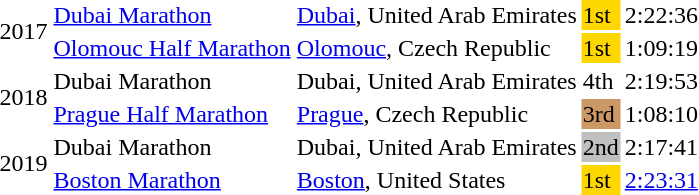<table>
<tr>
<td rowspan=2>2017</td>
<td><a href='#'>Dubai Marathon</a></td>
<td><a href='#'>Dubai</a>, United Arab Emirates</td>
<td bgcolor=gold>1st</td>
<td>2:22:36</td>
</tr>
<tr>
<td><a href='#'>Olomouc Half Marathon</a></td>
<td><a href='#'>Olomouc</a>, Czech Republic</td>
<td bgcolor=gold>1st</td>
<td>1:09:19</td>
</tr>
<tr>
<td rowspan=2>2018</td>
<td>Dubai Marathon</td>
<td>Dubai, United Arab Emirates</td>
<td>4th</td>
<td>2:19:53</td>
</tr>
<tr>
<td><a href='#'>Prague Half Marathon</a></td>
<td><a href='#'>Prague</a>, Czech Republic</td>
<td bgcolor=cc9966>3rd</td>
<td>1:08:10</td>
</tr>
<tr>
<td rowspan=2>2019</td>
<td>Dubai Marathon</td>
<td>Dubai, United Arab Emirates</td>
<td bgcolor=silver>2nd</td>
<td>2:17:41</td>
</tr>
<tr>
<td><a href='#'>Boston Marathon</a></td>
<td><a href='#'>Boston</a>, United States</td>
<td bgcolor=gold>1st</td>
<td><a href='#'>2:23:31</a></td>
</tr>
</table>
